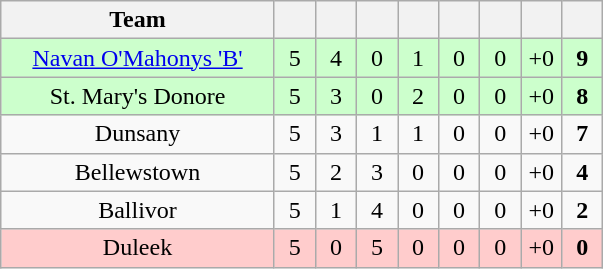<table class="wikitable" style="text-align:center">
<tr>
<th width="175">Team</th>
<th width="20"></th>
<th width="20"></th>
<th width="20"></th>
<th width="20"></th>
<th width="20"></th>
<th width="20"></th>
<th width="20"></th>
<th width="20"></th>
</tr>
<tr style="background:#cfc;">
<td><a href='#'>Navan O'Mahonys 'B'</a></td>
<td>5</td>
<td>4</td>
<td>0</td>
<td>1</td>
<td>0</td>
<td>0</td>
<td>+0</td>
<td><strong>9</strong></td>
</tr>
<tr style="background:#cfc;">
<td>St. Mary's Donore</td>
<td>5</td>
<td>3</td>
<td>0</td>
<td>2</td>
<td>0</td>
<td>0</td>
<td>+0</td>
<td><strong>8</strong></td>
</tr>
<tr>
<td>Dunsany</td>
<td>5</td>
<td>3</td>
<td>1</td>
<td>1</td>
<td>0</td>
<td>0</td>
<td>+0</td>
<td><strong>7</strong></td>
</tr>
<tr>
<td>Bellewstown</td>
<td>5</td>
<td>2</td>
<td>3</td>
<td>0</td>
<td>0</td>
<td>0</td>
<td>+0</td>
<td><strong>4</strong></td>
</tr>
<tr>
<td>Ballivor</td>
<td>5</td>
<td>1</td>
<td>4</td>
<td>0</td>
<td>0</td>
<td>0</td>
<td>+0</td>
<td><strong>2</strong></td>
</tr>
<tr style="background:#fcc;">
<td>Duleek</td>
<td>5</td>
<td>0</td>
<td>5</td>
<td>0</td>
<td>0</td>
<td>0</td>
<td>+0</td>
<td><strong>0</strong></td>
</tr>
</table>
